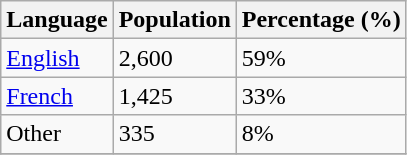<table class="wikitable">
<tr>
<th>Language</th>
<th>Population</th>
<th>Percentage (%)</th>
</tr>
<tr>
<td><a href='#'>English</a></td>
<td>2,600</td>
<td>59%</td>
</tr>
<tr>
<td><a href='#'>French</a></td>
<td>1,425</td>
<td>33%</td>
</tr>
<tr>
<td>Other</td>
<td>335</td>
<td>8%</td>
</tr>
<tr>
</tr>
</table>
